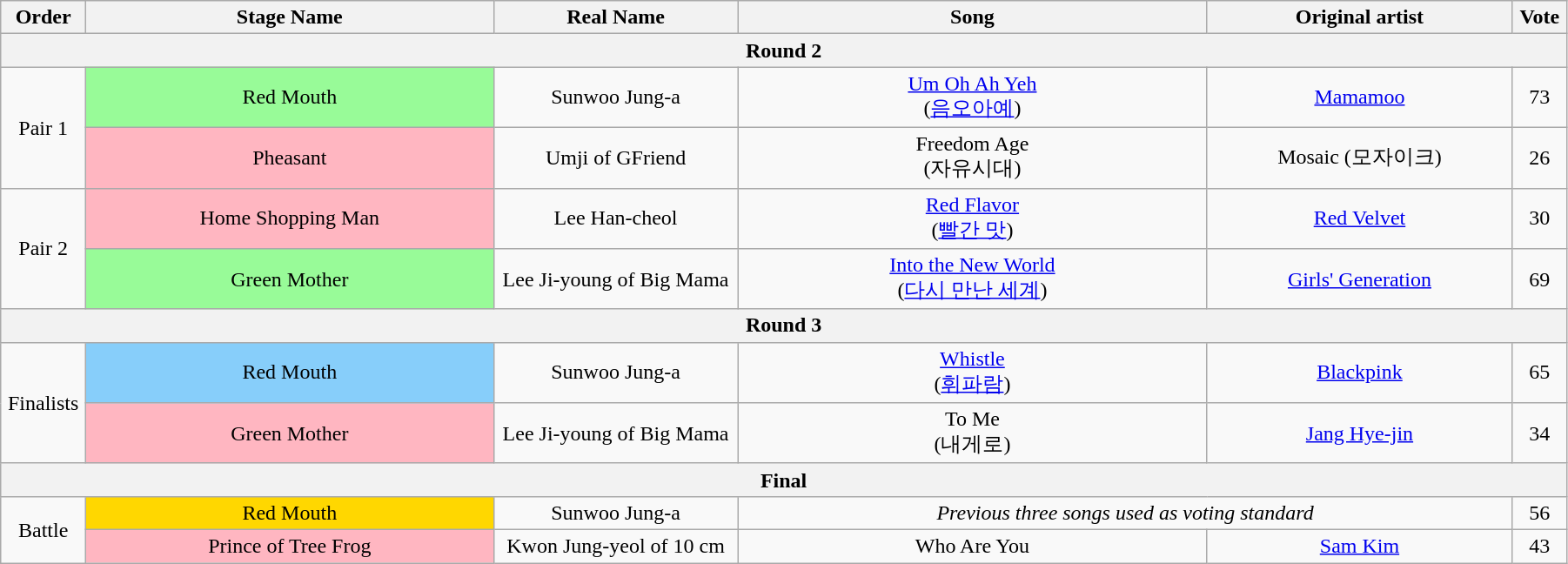<table class="wikitable" style="text-align:center; width:95%;">
<tr>
<th style="width:1%;">Order</th>
<th style="width:20%;">Stage Name</th>
<th style="width:12%;">Real Name</th>
<th style="width:23%;">Song</th>
<th style="width:15%;">Original artist</th>
<th style="width:1%;">Vote</th>
</tr>
<tr>
<th colspan=6>Round 2</th>
</tr>
<tr>
<td rowspan=2>Pair 1</td>
<td bgcolor="palegreen">Red Mouth</td>
<td>Sunwoo Jung-a</td>
<td><a href='#'>Um Oh Ah Yeh</a><br>(<a href='#'>음오아예</a>)</td>
<td><a href='#'>Mamamoo</a></td>
<td>73</td>
</tr>
<tr>
<td bgcolor="lightpink">Pheasant</td>
<td>Umji of GFriend</td>
<td>Freedom Age<br>(자유시대)</td>
<td>Mosaic (모자이크)</td>
<td>26</td>
</tr>
<tr>
<td rowspan=2>Pair 2</td>
<td bgcolor="lightpink">Home Shopping Man</td>
<td>Lee Han-cheol</td>
<td><a href='#'>Red Flavor</a><br>(<a href='#'>빨간 맛</a>)</td>
<td><a href='#'>Red Velvet</a></td>
<td>30</td>
</tr>
<tr>
<td bgcolor="palegreen">Green Mother</td>
<td>Lee Ji-young of Big Mama</td>
<td><a href='#'>Into the New World</a><br>(<a href='#'>다시 만난 세계</a>)</td>
<td><a href='#'>Girls' Generation</a></td>
<td>69</td>
</tr>
<tr>
<th colspan=6>Round 3</th>
</tr>
<tr>
<td rowspan=2>Finalists</td>
<td bgcolor="lightskyblue">Red Mouth</td>
<td>Sunwoo Jung-a</td>
<td><a href='#'>Whistle</a><br>(<a href='#'>휘파람</a>)</td>
<td><a href='#'>Blackpink</a></td>
<td>65</td>
</tr>
<tr>
<td bgcolor="lightpink">Green Mother</td>
<td>Lee Ji-young of Big Mama</td>
<td>To Me<br>(내게로)</td>
<td><a href='#'>Jang Hye-jin</a></td>
<td>34</td>
</tr>
<tr>
<th colspan=6>Final</th>
</tr>
<tr>
<td rowspan=2>Battle</td>
<td bgcolor="gold">Red Mouth</td>
<td>Sunwoo Jung-a</td>
<td colspan=2><em>Previous three songs used as voting standard</em></td>
<td>56</td>
</tr>
<tr>
<td bgcolor="lightpink">Prince of Tree Frog</td>
<td>Kwon Jung-yeol of 10 cm</td>
<td>Who Are You<br></td>
<td><a href='#'>Sam Kim</a></td>
<td>43</td>
</tr>
</table>
